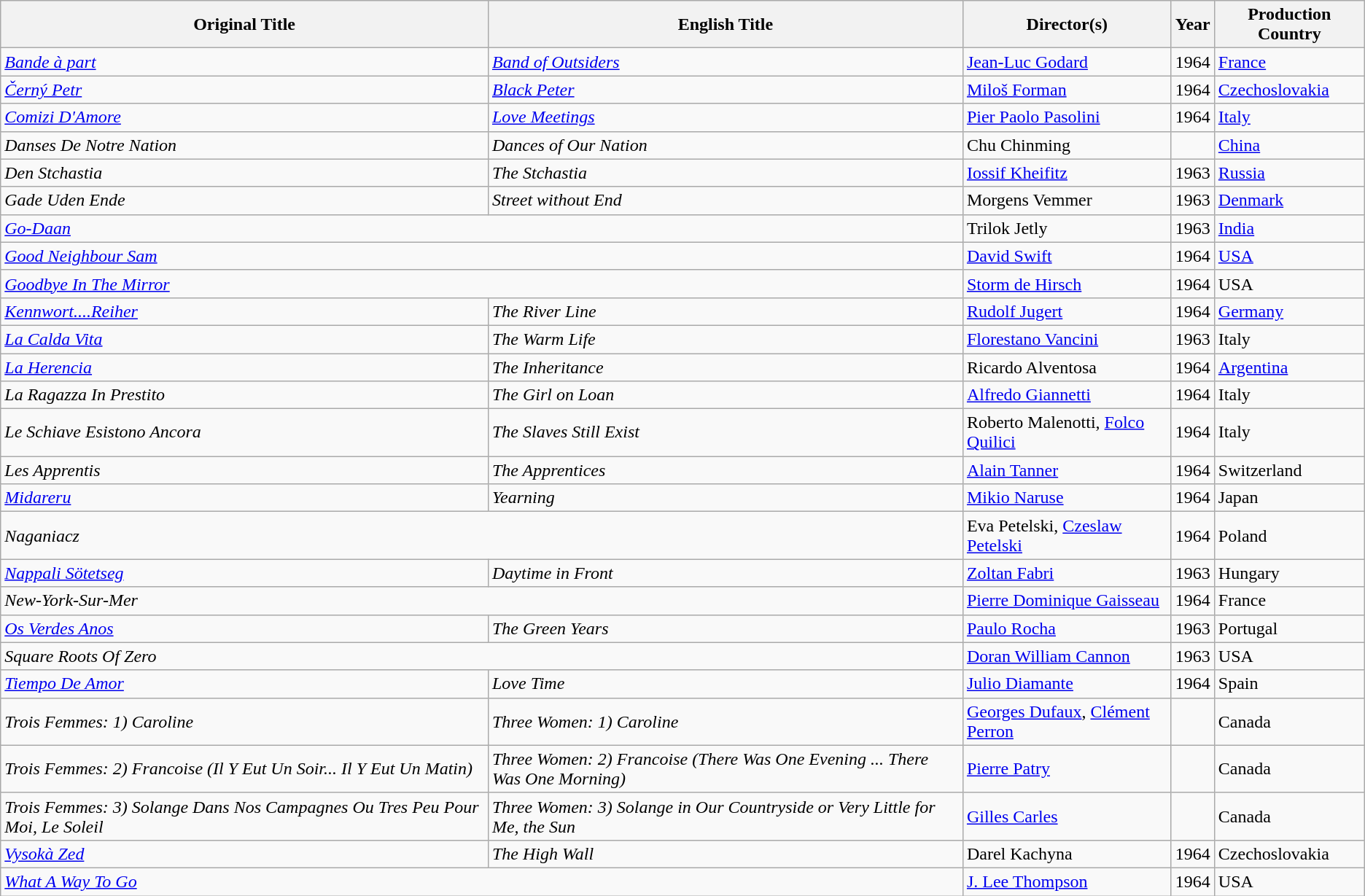<table class="wikitable sortable">
<tr>
<th>Original Title</th>
<th>English Title</th>
<th>Director(s)</th>
<th>Year</th>
<th>Production Country</th>
</tr>
<tr>
<td><em><a href='#'>Bande à part</a></em></td>
<td><em><a href='#'>Band of Outsiders</a></em></td>
<td><a href='#'>Jean-Luc Godard</a></td>
<td>1964</td>
<td><a href='#'>France</a></td>
</tr>
<tr>
<td><em><a href='#'>Černý Petr</a></em></td>
<td><em><a href='#'>Black Peter</a></em></td>
<td><a href='#'>Miloš Forman</a></td>
<td>1964</td>
<td><a href='#'>Czechoslovakia</a></td>
</tr>
<tr>
<td><em><a href='#'>Comizi D'Amore</a></em></td>
<td><em><a href='#'>Love Meetings</a></em></td>
<td><a href='#'>Pier Paolo Pasolini</a></td>
<td>1964</td>
<td><a href='#'>Italy</a></td>
</tr>
<tr>
<td><em>Danses De Notre Nation</em></td>
<td><em>Dances of Our Nation</em></td>
<td>Chu Chinming</td>
<td></td>
<td><a href='#'>China</a></td>
</tr>
<tr>
<td><em>Den Stchastia</em></td>
<td><em>The Stchastia</em></td>
<td><a href='#'>Iossif Kheifitz</a></td>
<td>1963</td>
<td><a href='#'>Russia</a></td>
</tr>
<tr>
<td><em>Gade Uden Ende</em></td>
<td><em>Street without End</em></td>
<td>Morgens Vemmer</td>
<td>1963</td>
<td><a href='#'>Denmark</a></td>
</tr>
<tr>
<td colspan="2"><em><a href='#'>Go-Daan</a></em></td>
<td>Trilok Jetly</td>
<td>1963</td>
<td><a href='#'>India</a></td>
</tr>
<tr>
<td colspan="2"><em><a href='#'>Good Neighbour Sam</a></em></td>
<td><a href='#'>David Swift</a></td>
<td>1964</td>
<td><a href='#'>USA</a></td>
</tr>
<tr>
<td colspan="2"><em><a href='#'>Goodbye In The Mirror</a></em></td>
<td><a href='#'>Storm de Hirsch</a></td>
<td>1964</td>
<td>USA</td>
</tr>
<tr>
<td><em><a href='#'>Kennwort....Reiher</a></em></td>
<td><em>The River Line</em></td>
<td><a href='#'>Rudolf Jugert</a></td>
<td>1964</td>
<td><a href='#'>Germany</a></td>
</tr>
<tr>
<td><em><a href='#'>La Calda Vita</a></em></td>
<td><em>The Warm Life</em></td>
<td><a href='#'>Florestano Vancini</a></td>
<td>1963</td>
<td>Italy</td>
</tr>
<tr>
<td><em><a href='#'>La Herencia</a></em></td>
<td><em>The Inheritance</em></td>
<td>Ricardo Alventosa</td>
<td>1964</td>
<td><a href='#'>Argentina</a></td>
</tr>
<tr>
<td><em>La Ragazza In Prestito</em></td>
<td><em>The Girl on Loan</em></td>
<td><a href='#'>Alfredo Giannetti</a></td>
<td>1964</td>
<td>Italy</td>
</tr>
<tr>
<td><em>Le Schiave Esistono Ancora</em></td>
<td><em>The Slaves Still Exist</em></td>
<td>Roberto Malenotti, <a href='#'>Folco Quilici</a></td>
<td>1964</td>
<td>Italy</td>
</tr>
<tr>
<td><em>Les Apprentis</em></td>
<td><em>The Apprentices</em></td>
<td><a href='#'>Alain Tanner</a></td>
<td>1964</td>
<td>Switzerland</td>
</tr>
<tr>
<td><em><a href='#'>Midareru</a></em></td>
<td><em>Yearning</em></td>
<td><a href='#'>Mikio Naruse</a></td>
<td>1964</td>
<td>Japan</td>
</tr>
<tr>
<td colspan="2"><em>Naganiacz</em></td>
<td>Eva Petelski, <a href='#'>Czeslaw Petelski</a></td>
<td>1964</td>
<td>Poland</td>
</tr>
<tr>
<td><em><a href='#'>Nappali Sötetseg</a></em></td>
<td><em>Daytime in Front</em></td>
<td><a href='#'>Zoltan Fabri</a></td>
<td>1963</td>
<td>Hungary</td>
</tr>
<tr>
<td colspan="2"><em>New-York-Sur-Mer</em></td>
<td><a href='#'>Pierre Dominique Gaisseau</a></td>
<td>1964</td>
<td>France</td>
</tr>
<tr>
<td><em><a href='#'>Os Verdes Anos</a></em></td>
<td><em>The Green Years</em></td>
<td><a href='#'>Paulo Rocha</a></td>
<td>1963</td>
<td>Portugal</td>
</tr>
<tr>
<td colspan="2"><em>Square Roots Of Zero</em></td>
<td><a href='#'>Doran William Cannon</a></td>
<td>1963</td>
<td>USA</td>
</tr>
<tr>
<td><em><a href='#'>Tiempo De Amor</a></em></td>
<td><em>Love Time</em></td>
<td><a href='#'>Julio Diamante</a></td>
<td>1964</td>
<td>Spain</td>
</tr>
<tr>
<td><em>Trois Femmes: 1) Caroline</em></td>
<td><em>Three Women: 1) Caroline</em></td>
<td><a href='#'>Georges Dufaux</a>, <a href='#'>Clément Perron</a></td>
<td></td>
<td>Canada</td>
</tr>
<tr>
<td><em>Trois Femmes: 2) Francoise (Il Y Eut Un Soir... Il Y Eut Un Matin)</em></td>
<td><em>Three Women: 2) Francoise (There Was One Evening ... There Was One Morning)</em></td>
<td><a href='#'>Pierre Patry</a></td>
<td></td>
<td>Canada</td>
</tr>
<tr>
<td><em>Trois Femmes: 3) Solange Dans Nos Campagnes Ou Tres Peu Pour Moi, Le Soleil</em></td>
<td><em>Three Women: 3) Solange in Our Countryside or Very Little for Me, the Sun</em></td>
<td><a href='#'>Gilles Carles</a></td>
<td></td>
<td>Canada</td>
</tr>
<tr>
<td><em><a href='#'>Vysokà Zed</a></em></td>
<td><em>The High Wall</em></td>
<td>Darel Kachyna</td>
<td>1964</td>
<td>Czechoslovakia</td>
</tr>
<tr>
<td colspan="2"><em><a href='#'>What A Way To Go</a></em></td>
<td><a href='#'>J. Lee Thompson</a></td>
<td>1964</td>
<td>USA</td>
</tr>
</table>
